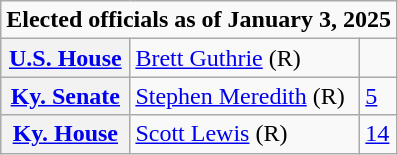<table class=wikitable>
<tr>
<td colspan="3"><strong>Elected officials as of January 3, 2025</strong></td>
</tr>
<tr>
<th scope=row><a href='#'>U.S. House</a></th>
<td><a href='#'>Brett Guthrie</a> (R)</td>
<td></td>
</tr>
<tr>
<th scope=row><a href='#'>Ky. Senate</a></th>
<td><a href='#'>Stephen Meredith</a> (R)</td>
<td><a href='#'>5</a></td>
</tr>
<tr>
<th scope=row><a href='#'>Ky. House</a></th>
<td><a href='#'>Scott Lewis</a> (R)</td>
<td><a href='#'>14</a></td>
</tr>
</table>
